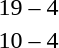<table style="text-align:center">
<tr>
<th width=200></th>
<th width=100></th>
<th width=200></th>
</tr>
<tr>
<td align=right><strong></strong></td>
<td>19 – 4</td>
<td align=left></td>
</tr>
<tr>
<td align=right><strong></strong></td>
<td>10 – 4</td>
<td align=left></td>
</tr>
</table>
